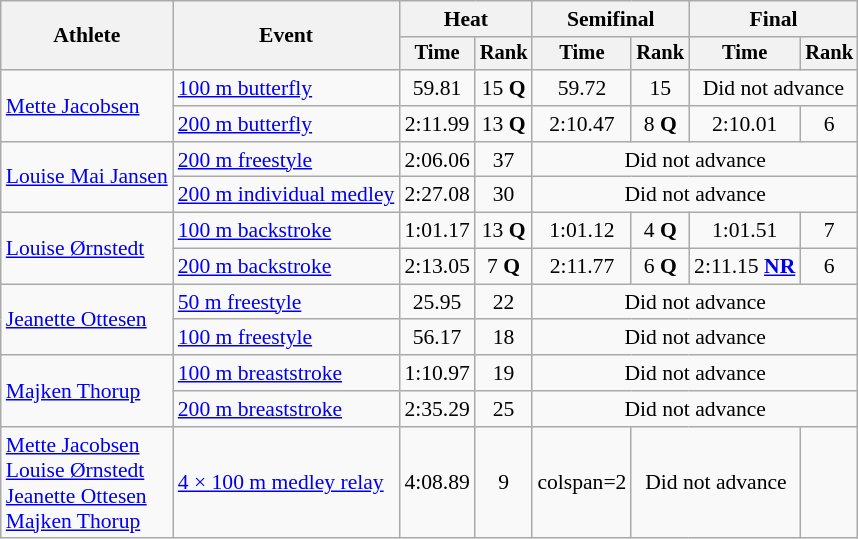<table class=wikitable style="font-size:90%">
<tr>
<th rowspan="2">Athlete</th>
<th rowspan="2">Event</th>
<th colspan="2">Heat</th>
<th colspan="2">Semifinal</th>
<th colspan="2">Final</th>
</tr>
<tr style="font-size:95%">
<th>Time</th>
<th>Rank</th>
<th>Time</th>
<th>Rank</th>
<th>Time</th>
<th>Rank</th>
</tr>
<tr align=center>
<td align=left rowspan=2><a href='#'>Mette Jacobsen</a></td>
<td align=left><a href='#'>100 m butterfly</a></td>
<td>59.81</td>
<td>15 <strong>Q</strong></td>
<td>59.72</td>
<td>15</td>
<td colspan=2>Did not advance</td>
</tr>
<tr align=center>
<td align=left><a href='#'>200 m butterfly</a></td>
<td>2:11.99</td>
<td>13 <strong>Q</strong></td>
<td>2:10.47</td>
<td>8 <strong>Q</strong></td>
<td>2:10.01</td>
<td>6</td>
</tr>
<tr align=center>
<td align=left rowspan=2><a href='#'>Louise Mai Jansen</a></td>
<td align=left><a href='#'>200 m freestyle</a></td>
<td>2:06.06</td>
<td>37</td>
<td colspan=4>Did not advance</td>
</tr>
<tr align=center>
<td align=left><a href='#'>200 m individual medley</a></td>
<td>2:27.08</td>
<td>30</td>
<td colspan=4>Did not advance</td>
</tr>
<tr align=center>
<td align=left rowspan=2><a href='#'>Louise Ørnstedt</a></td>
<td align=left><a href='#'>100 m backstroke</a></td>
<td>1:01.17</td>
<td>13 <strong>Q</strong></td>
<td>1:01.12</td>
<td>4 <strong>Q</strong></td>
<td>1:01.51</td>
<td>7</td>
</tr>
<tr align=center>
<td align=left><a href='#'>200 m backstroke</a></td>
<td>2:13.05</td>
<td>7 <strong>Q</strong></td>
<td>2:11.77</td>
<td>6 <strong>Q</strong></td>
<td>2:11.15 <strong><a href='#'>NR</a></strong></td>
<td>6</td>
</tr>
<tr align=center>
<td align=left rowspan=2><a href='#'>Jeanette Ottesen</a></td>
<td align=left><a href='#'>50 m freestyle</a></td>
<td>25.95</td>
<td>22</td>
<td colspan=4>Did not advance</td>
</tr>
<tr align=center>
<td align=left><a href='#'>100 m freestyle</a></td>
<td>56.17</td>
<td>18</td>
<td colspan=4>Did not advance</td>
</tr>
<tr align=center>
<td align=left rowspan=2><a href='#'>Majken Thorup</a></td>
<td align=left><a href='#'>100 m breaststroke</a></td>
<td>1:10.97</td>
<td>19</td>
<td colspan=4>Did not advance</td>
</tr>
<tr align=center>
<td align=left><a href='#'>200 m breaststroke</a></td>
<td>2:35.29</td>
<td>25</td>
<td colspan=4>Did not advance</td>
</tr>
<tr align=center>
<td align=left><a href='#'>Mette Jacobsen</a><br><a href='#'>Louise Ørnstedt</a><br><a href='#'>Jeanette Ottesen</a><br><a href='#'>Majken Thorup</a></td>
<td align=left><a href='#'>4 × 100 m medley relay</a></td>
<td>4:08.89</td>
<td>9</td>
<td>colspan=2 </td>
<td colspan=2>Did not advance</td>
</tr>
</table>
